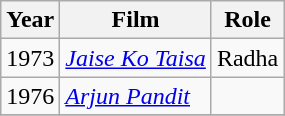<table class="wikitable sortable">
<tr>
<th>Year</th>
<th>Film</th>
<th>Role</th>
</tr>
<tr>
<td>1973</td>
<td><em><a href='#'>Jaise Ko Taisa</a></em></td>
<td>Radha</td>
</tr>
<tr>
<td>1976</td>
<td><em><a href='#'>Arjun Pandit</a></em></td>
<td></td>
</tr>
<tr>
</tr>
</table>
